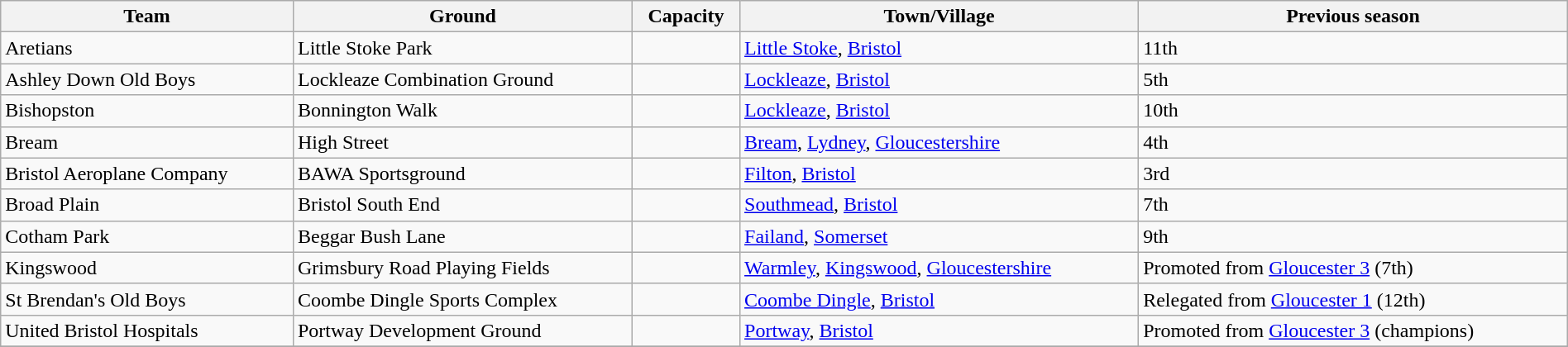<table class="wikitable sortable" width=100%>
<tr>
<th>Team</th>
<th>Ground</th>
<th>Capacity</th>
<th>Town/Village</th>
<th>Previous season</th>
</tr>
<tr>
<td>Aretians</td>
<td>Little Stoke Park</td>
<td></td>
<td><a href='#'>Little Stoke</a>, <a href='#'>Bristol</a></td>
<td>11th</td>
</tr>
<tr>
<td>Ashley Down Old Boys</td>
<td>Lockleaze Combination Ground</td>
<td></td>
<td><a href='#'>Lockleaze</a>, <a href='#'>Bristol</a></td>
<td>5th</td>
</tr>
<tr>
<td>Bishopston</td>
<td>Bonnington Walk</td>
<td></td>
<td><a href='#'>Lockleaze</a>, <a href='#'>Bristol</a></td>
<td>10th</td>
</tr>
<tr>
<td>Bream</td>
<td>High Street</td>
<td></td>
<td><a href='#'>Bream</a>, <a href='#'>Lydney</a>, <a href='#'>Gloucestershire</a></td>
<td>4th</td>
</tr>
<tr>
<td>Bristol Aeroplane Company</td>
<td>BAWA Sportsground</td>
<td></td>
<td><a href='#'>Filton</a>, <a href='#'>Bristol</a></td>
<td>3rd</td>
</tr>
<tr>
<td>Broad Plain</td>
<td>Bristol South End</td>
<td></td>
<td><a href='#'>Southmead</a>, <a href='#'>Bristol</a></td>
<td>7th</td>
</tr>
<tr>
<td>Cotham Park</td>
<td>Beggar Bush Lane</td>
<td></td>
<td><a href='#'>Failand</a>, <a href='#'>Somerset</a></td>
<td>9th</td>
</tr>
<tr>
<td>Kingswood</td>
<td>Grimsbury Road Playing Fields</td>
<td></td>
<td><a href='#'>Warmley</a>, <a href='#'>Kingswood</a>, <a href='#'>Gloucestershire</a></td>
<td>Promoted from <a href='#'>Gloucester 3</a> (7th)</td>
</tr>
<tr>
<td>St Brendan's Old Boys</td>
<td>Coombe Dingle Sports Complex</td>
<td></td>
<td><a href='#'>Coombe Dingle</a>, <a href='#'>Bristol</a></td>
<td>Relegated from <a href='#'>Gloucester 1</a> (12th)</td>
</tr>
<tr>
<td>United Bristol Hospitals</td>
<td>Portway Development Ground</td>
<td></td>
<td><a href='#'>Portway</a>, <a href='#'>Bristol</a></td>
<td>Promoted from <a href='#'>Gloucester 3</a> (champions)</td>
</tr>
<tr>
</tr>
</table>
